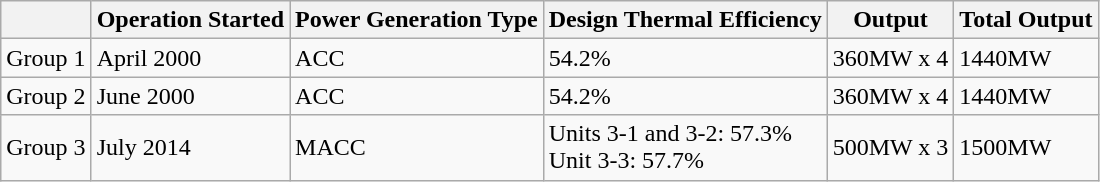<table class="wikitable">
<tr>
<th></th>
<th>Operation Started</th>
<th>Power Generation Type</th>
<th>Design Thermal Efficiency</th>
<th>Output</th>
<th>Total Output</th>
</tr>
<tr>
<td>Group 1</td>
<td>April 2000</td>
<td>ACC</td>
<td>54.2%</td>
<td>360MW x 4</td>
<td>1440MW</td>
</tr>
<tr>
<td>Group 2</td>
<td>June 2000</td>
<td>ACC</td>
<td>54.2%</td>
<td>360MW x 4</td>
<td>1440MW</td>
</tr>
<tr>
<td>Group 3</td>
<td>July 2014</td>
<td>MACC</td>
<td>Units 3-1 and 3-2: 57.3%<br>Unit 3-3: 57.7%</td>
<td>500MW x 3</td>
<td>1500MW</td>
</tr>
</table>
